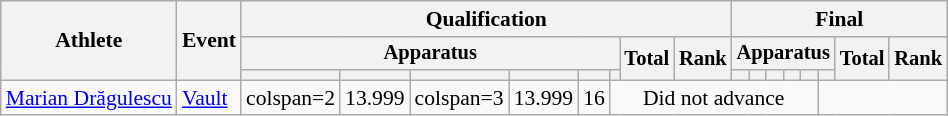<table class="wikitable" style="font-size:90%">
<tr>
<th rowspan=3>Athlete</th>
<th rowspan=3>Event</th>
<th colspan =8>Qualification</th>
<th colspan =8>Final</th>
</tr>
<tr style="font-size:95%">
<th colspan=6>Apparatus</th>
<th rowspan=2>Total</th>
<th rowspan=2>Rank</th>
<th colspan=6>Apparatus</th>
<th rowspan=2>Total</th>
<th rowspan=2>Rank</th>
</tr>
<tr style="font-size:95%">
<th></th>
<th></th>
<th></th>
<th></th>
<th></th>
<th></th>
<th></th>
<th></th>
<th></th>
<th></th>
<th></th>
<th></th>
</tr>
<tr align=center>
<td align=left><a href='#'>Marian Drăgulescu</a></td>
<td align=left><a href='#'>Vault</a></td>
<td>colspan=2 </td>
<td>13.999</td>
<td>colspan=3 </td>
<td>13.999</td>
<td>16</td>
<td colspan=8>Did not advance</td>
</tr>
</table>
